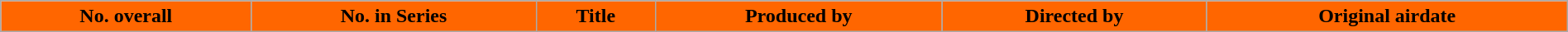<table class="wikitable plainrowheaders" width="100%">
<tr>
<th style="background-color: #ff6600;">No. overall</th>
<th style="background-color: #ff6600;">No. in Series</th>
<th style="background-color: #ff6600;">Title</th>
<th style="background-color: #ff6600;">Produced by</th>
<th style="background-color: #ff6600;">Directed by</th>
<th style="background-color: #ff6600;">Original airdate<br>




</th>
</tr>
</table>
